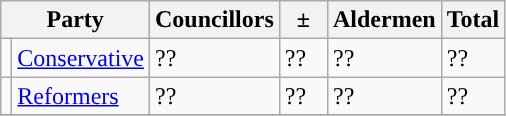<table class="wikitable">
<tr>
<th colspan="2">Party</th>
<th>Councillors</th>
<th>  ±  </th>
<th>Aldermen</th>
<th>Total</th>
</tr>
<tr>
<td style="background-color: "></td>
<td><a href='#'>Conservative</a></td>
<td>??</td>
<td>??</td>
<td>??</td>
<td>??</td>
</tr>
<tr>
<td style="background-color: "></td>
<td><a href='#'>Reformers</a></td>
<td>??</td>
<td>??</td>
<td>??</td>
<td>??</td>
</tr>
<tr>
</tr>
</table>
